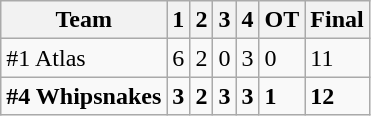<table class="wikitable">
<tr>
<th>Team</th>
<th>1</th>
<th>2</th>
<th>3</th>
<th>4</th>
<th>OT</th>
<th>Final</th>
</tr>
<tr>
<td>#1 Atlas</td>
<td>6</td>
<td>2</td>
<td>0</td>
<td>3</td>
<td>0</td>
<td>11</td>
</tr>
<tr>
<td><strong>#4 Whipsnakes</strong></td>
<td><strong>3</strong></td>
<td><strong>2</strong></td>
<td><strong>3</strong></td>
<td><strong>3</strong></td>
<td><strong>1</strong></td>
<td><strong>12</strong></td>
</tr>
</table>
